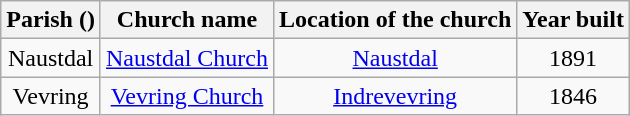<table class="wikitable" style="text-align:center">
<tr>
<th>Parish ()</th>
<th>Church name</th>
<th>Location of the church</th>
<th>Year built</th>
</tr>
<tr>
<td>Naustdal</td>
<td><a href='#'>Naustdal Church</a></td>
<td><a href='#'>Naustdal</a></td>
<td>1891</td>
</tr>
<tr>
<td>Vevring</td>
<td><a href='#'>Vevring Church</a></td>
<td><a href='#'>Indrevevring</a></td>
<td>1846</td>
</tr>
</table>
